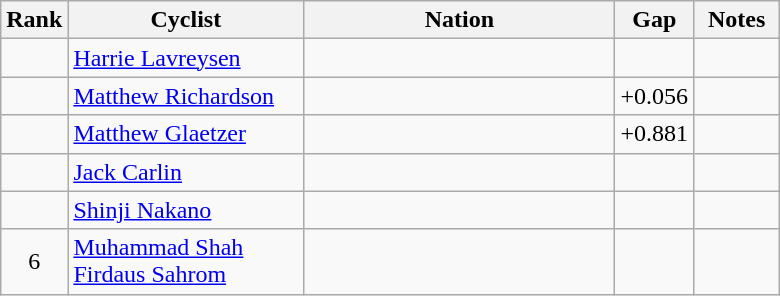<table class="wikitable" style="text-align:center">
<tr>
<th width=30>Rank</th>
<th width=150>Cyclist</th>
<th width=200>Nation</th>
<th width=30>Gap</th>
<th width=50>Notes</th>
</tr>
<tr>
<td></td>
<td align=left><a href='#'>Harrie Lavreysen</a></td>
<td align=left></td>
<td></td>
<td></td>
</tr>
<tr>
<td></td>
<td align=left><a href='#'>Matthew Richardson</a></td>
<td align=left></td>
<td>+0.056</td>
<td></td>
</tr>
<tr>
<td></td>
<td align=left><a href='#'>Matthew Glaetzer</a></td>
<td align=left></td>
<td>+0.881</td>
<td></td>
</tr>
<tr>
<td></td>
<td align=left><a href='#'>Jack Carlin</a></td>
<td align=left></td>
<td></td>
<td></td>
</tr>
<tr>
<td></td>
<td align=left><a href='#'>Shinji Nakano</a></td>
<td align=left></td>
<td></td>
<td></td>
</tr>
<tr>
<td>6</td>
<td align=left><a href='#'>Muhammad Shah Firdaus Sahrom</a></td>
<td align=left></td>
<td></td>
<td></td>
</tr>
</table>
